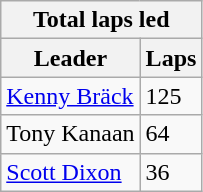<table class="wikitable">
<tr>
<th colspan=2>Total laps led </th>
</tr>
<tr>
<th>Leader</th>
<th>Laps</th>
</tr>
<tr>
<td><a href='#'>Kenny Bräck</a></td>
<td>125</td>
</tr>
<tr>
<td>Tony Kanaan</td>
<td>64</td>
</tr>
<tr>
<td><a href='#'>Scott Dixon</a></td>
<td>36</td>
</tr>
</table>
